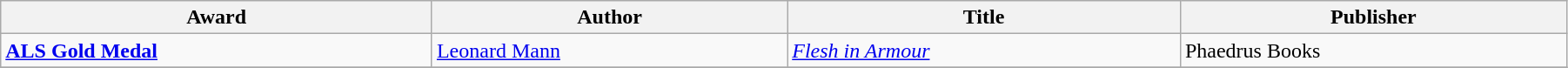<table class="wikitable" width=95%>
<tr>
<th>Award</th>
<th>Author</th>
<th>Title</th>
<th>Publisher</th>
</tr>
<tr>
<td><strong><a href='#'>ALS Gold Medal</a></strong></td>
<td><a href='#'>Leonard Mann</a></td>
<td><em><a href='#'>Flesh in Armour</a></em></td>
<td>Phaedrus Books</td>
</tr>
<tr>
</tr>
</table>
